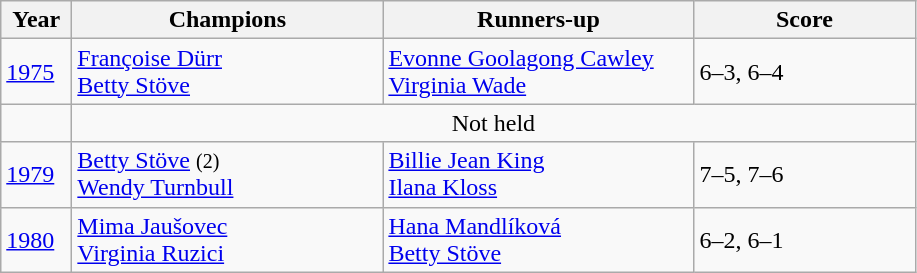<table class="wikitable">
<tr>
<th style="width:40px">Year</th>
<th style="width:200px">Champions</th>
<th style="width:200px">Runners-up</th>
<th style="width:140px" class="unsortable">Score</th>
</tr>
<tr>
<td><a href='#'>1975</a></td>
<td> <a href='#'>Françoise Dürr</a><br> <a href='#'>Betty Stöve</a></td>
<td> <a href='#'>Evonne Goolagong Cawley</a><br> <a href='#'>Virginia Wade</a></td>
<td>6–3, 6–4</td>
</tr>
<tr>
<td></td>
<td colspan=3 align=center>Not held</td>
</tr>
<tr>
<td><a href='#'>1979</a></td>
<td> <a href='#'>Betty Stöve</a> <small>(2)</small><br> <a href='#'>Wendy Turnbull</a></td>
<td> <a href='#'>Billie Jean King</a><br> <a href='#'>Ilana Kloss</a></td>
<td>7–5, 7–6</td>
</tr>
<tr>
<td><a href='#'>1980</a></td>
<td> <a href='#'>Mima Jaušovec</a><br> <a href='#'>Virginia Ruzici</a></td>
<td> <a href='#'>Hana Mandlíková</a><br> <a href='#'>Betty Stöve</a></td>
<td>6–2, 6–1</td>
</tr>
</table>
